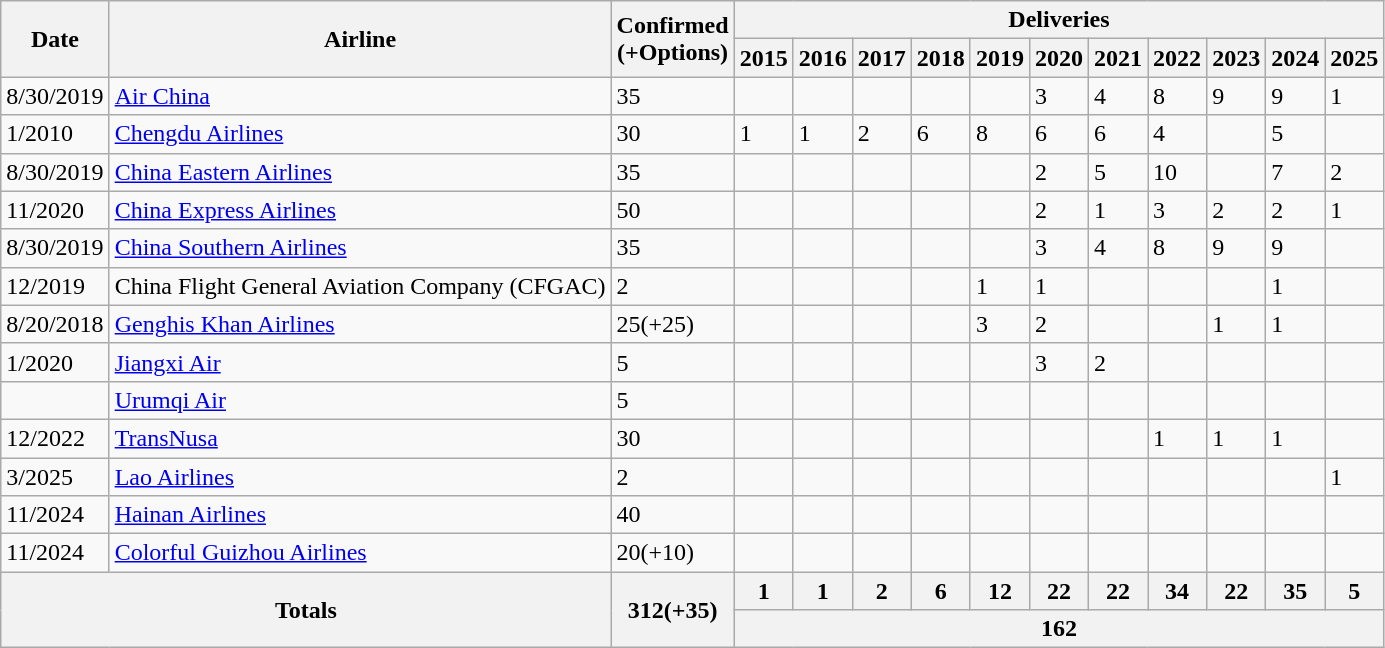<table class="wikitable">
<tr>
<th rowspan="2">Date</th>
<th rowspan="2">Airline</th>
<th rowspan="2">Confirmed<br>(+Options)</th>
<th colspan="11">Deliveries</th>
</tr>
<tr>
<th>2015</th>
<th>2016</th>
<th>2017</th>
<th>2018</th>
<th>2019</th>
<th>2020</th>
<th>2021</th>
<th>2022</th>
<th>2023</th>
<th>2024</th>
<th>2025</th>
</tr>
<tr>
<td>8/30/2019</td>
<td> <a href='#'>Air China</a></td>
<td>35</td>
<td></td>
<td></td>
<td></td>
<td></td>
<td></td>
<td>3</td>
<td>4</td>
<td>8</td>
<td>9</td>
<td>9</td>
<td>1</td>
</tr>
<tr>
<td>1/2010</td>
<td> <a href='#'>Chengdu Airlines</a></td>
<td>30</td>
<td>1</td>
<td>1</td>
<td>2</td>
<td>6</td>
<td>8</td>
<td>6</td>
<td>6</td>
<td>4</td>
<td></td>
<td>5</td>
<td></td>
</tr>
<tr>
<td>8/30/2019</td>
<td> <a href='#'>China Eastern Airlines</a></td>
<td>35</td>
<td></td>
<td></td>
<td></td>
<td></td>
<td></td>
<td>2</td>
<td>5</td>
<td>10</td>
<td></td>
<td>7</td>
<td>2</td>
</tr>
<tr>
<td>11/2020</td>
<td> <a href='#'>China Express Airlines</a></td>
<td>50</td>
<td></td>
<td></td>
<td></td>
<td></td>
<td></td>
<td>2</td>
<td>1</td>
<td>3</td>
<td>2</td>
<td>2</td>
<td>1</td>
</tr>
<tr>
<td>8/30/2019</td>
<td> <a href='#'>China Southern Airlines</a></td>
<td>35</td>
<td></td>
<td></td>
<td></td>
<td></td>
<td></td>
<td>3</td>
<td>4</td>
<td>8</td>
<td>9</td>
<td>9</td>
<td></td>
</tr>
<tr>
<td>12/2019</td>
<td> China Flight General Aviation Company (CFGAC)</td>
<td>2</td>
<td></td>
<td></td>
<td></td>
<td></td>
<td>1</td>
<td>1</td>
<td></td>
<td></td>
<td></td>
<td>1</td>
<td></td>
</tr>
<tr>
<td>8/20/2018</td>
<td> <a href='#'>Genghis Khan Airlines</a></td>
<td>25(+25)</td>
<td></td>
<td></td>
<td></td>
<td></td>
<td>3</td>
<td>2</td>
<td></td>
<td></td>
<td>1</td>
<td>1</td>
<td></td>
</tr>
<tr>
<td>1/2020</td>
<td> <a href='#'>Jiangxi Air</a></td>
<td>5</td>
<td></td>
<td></td>
<td></td>
<td></td>
<td></td>
<td>3</td>
<td>2</td>
<td></td>
<td></td>
<td></td>
<td></td>
</tr>
<tr>
<td></td>
<td> <a href='#'>Urumqi Air</a></td>
<td>5</td>
<td></td>
<td></td>
<td></td>
<td></td>
<td></td>
<td></td>
<td></td>
<td></td>
<td></td>
<td></td>
<td></td>
</tr>
<tr>
<td>12/2022</td>
<td> <a href='#'>TransNusa</a></td>
<td>30</td>
<td></td>
<td></td>
<td></td>
<td></td>
<td></td>
<td></td>
<td></td>
<td>1</td>
<td>1</td>
<td>1</td>
<td></td>
</tr>
<tr>
<td>3/2025</td>
<td> <a href='#'>Lao Airlines</a></td>
<td>2</td>
<td></td>
<td></td>
<td></td>
<td></td>
<td></td>
<td></td>
<td></td>
<td></td>
<td></td>
<td></td>
<td>1</td>
</tr>
<tr>
<td>11/2024</td>
<td> <a href='#'>Hainan Airlines</a></td>
<td>40</td>
<td></td>
<td></td>
<td></td>
<td></td>
<td></td>
<td></td>
<td></td>
<td></td>
<td></td>
<td></td>
<td></td>
</tr>
<tr>
<td>11/2024</td>
<td> <a href='#'>Colorful Guizhou Airlines</a></td>
<td>20(+10)</td>
<td></td>
<td></td>
<td></td>
<td></td>
<td></td>
<td></td>
<td></td>
<td></td>
<td></td>
<td></td>
<td></td>
</tr>
<tr>
<th colspan="2" rowspan="2" ,>Totals</th>
<th rowspan="2">312(+35)</th>
<th>1</th>
<th>1</th>
<th>2</th>
<th>6</th>
<th>12</th>
<th>22</th>
<th>22</th>
<th>34</th>
<th>22</th>
<th>35</th>
<th>5</th>
</tr>
<tr>
<th colspan="11">162</th>
</tr>
</table>
